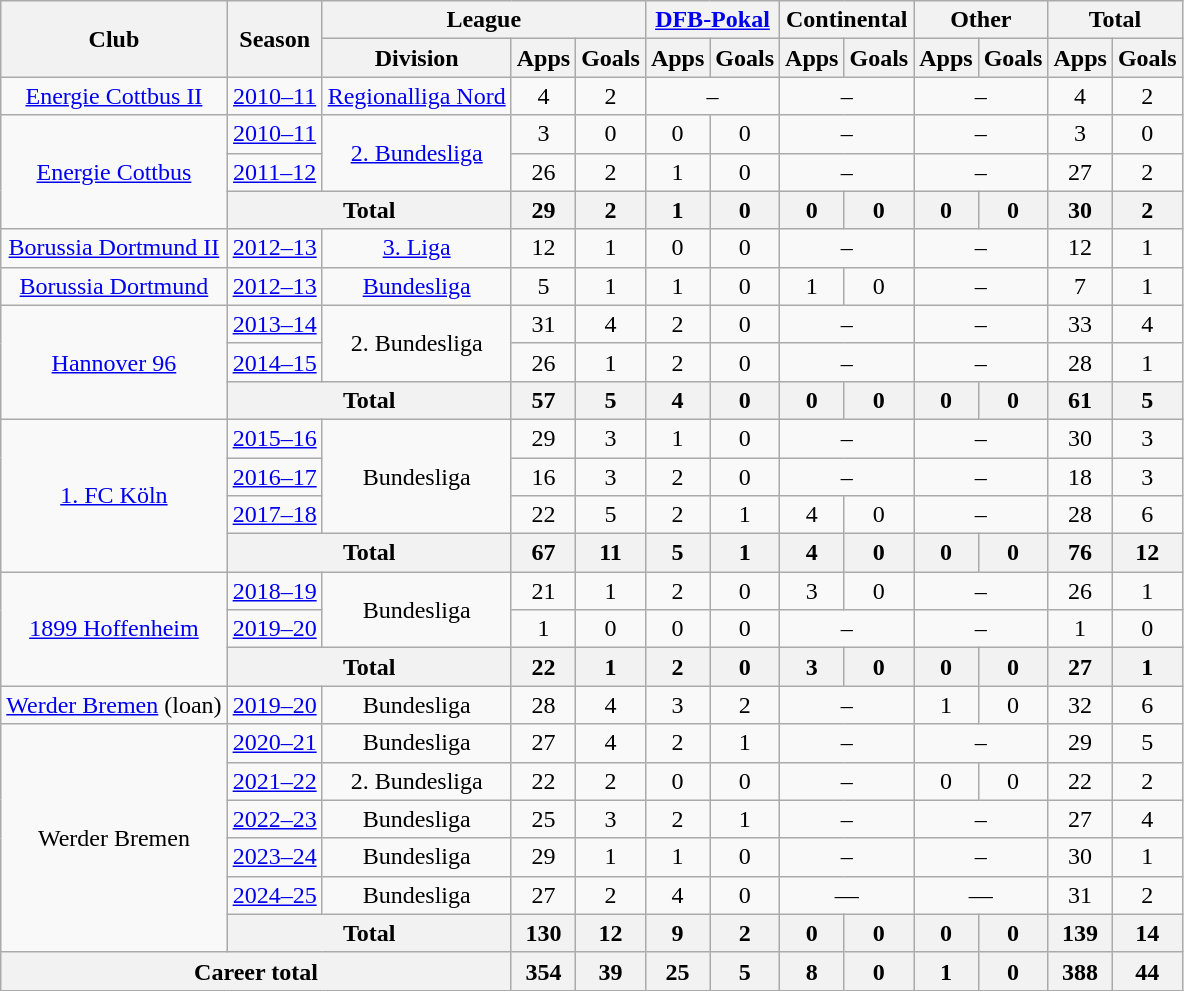<table class="wikitable" style="text-align: center">
<tr>
<th rowspan="2">Club</th>
<th rowspan="2">Season</th>
<th colspan="3">League</th>
<th colspan="2"><a href='#'>DFB-Pokal</a></th>
<th colspan="2">Continental</th>
<th colspan="2">Other</th>
<th colspan="2">Total</th>
</tr>
<tr>
<th>Division</th>
<th>Apps</th>
<th>Goals</th>
<th>Apps</th>
<th>Goals</th>
<th>Apps</th>
<th>Goals</th>
<th>Apps</th>
<th>Goals</th>
<th>Apps</th>
<th>Goals</th>
</tr>
<tr>
<td><a href='#'>Energie Cottbus II</a></td>
<td><a href='#'>2010–11</a></td>
<td><a href='#'>Regionalliga Nord</a></td>
<td>4</td>
<td>2</td>
<td colspan="2">–</td>
<td colspan="2">–</td>
<td colspan="2">–</td>
<td>4</td>
<td>2</td>
</tr>
<tr>
<td rowspan="3"><a href='#'>Energie Cottbus</a></td>
<td><a href='#'>2010–11</a></td>
<td rowspan="2"><a href='#'>2. Bundesliga</a></td>
<td>3</td>
<td>0</td>
<td>0</td>
<td>0</td>
<td colspan="2">–</td>
<td colspan="2">–</td>
<td>3</td>
<td>0</td>
</tr>
<tr>
<td><a href='#'>2011–12</a></td>
<td>26</td>
<td>2</td>
<td>1</td>
<td>0</td>
<td colspan="2">–</td>
<td colspan="2">–</td>
<td>27</td>
<td>2</td>
</tr>
<tr>
<th colspan="2">Total</th>
<th>29</th>
<th>2</th>
<th>1</th>
<th>0</th>
<th>0</th>
<th>0</th>
<th>0</th>
<th>0</th>
<th>30</th>
<th>2</th>
</tr>
<tr>
<td><a href='#'>Borussia Dortmund II</a></td>
<td><a href='#'>2012–13</a></td>
<td><a href='#'>3. Liga</a></td>
<td>12</td>
<td>1</td>
<td>0</td>
<td>0</td>
<td colspan="2">–</td>
<td colspan="2">–</td>
<td>12</td>
<td>1</td>
</tr>
<tr>
<td><a href='#'>Borussia Dortmund</a></td>
<td><a href='#'>2012–13</a></td>
<td><a href='#'>Bundesliga</a></td>
<td>5</td>
<td>1</td>
<td>1</td>
<td>0</td>
<td>1</td>
<td>0</td>
<td colspan="2">–</td>
<td>7</td>
<td>1</td>
</tr>
<tr>
<td rowspan="3"><a href='#'>Hannover 96</a></td>
<td><a href='#'>2013–14</a></td>
<td rowspan="2">2. Bundesliga</td>
<td>31</td>
<td>4</td>
<td>2</td>
<td>0</td>
<td colspan="2">–</td>
<td colspan="2">–</td>
<td>33</td>
<td>4</td>
</tr>
<tr>
<td><a href='#'>2014–15</a></td>
<td>26</td>
<td>1</td>
<td>2</td>
<td>0</td>
<td colspan="2">–</td>
<td colspan="2">–</td>
<td>28</td>
<td>1</td>
</tr>
<tr>
<th colspan="2">Total</th>
<th>57</th>
<th>5</th>
<th>4</th>
<th>0</th>
<th>0</th>
<th>0</th>
<th>0</th>
<th>0</th>
<th>61</th>
<th>5</th>
</tr>
<tr>
<td rowspan="4"><a href='#'>1. FC Köln</a></td>
<td><a href='#'>2015–16</a></td>
<td rowspan="3">Bundesliga</td>
<td>29</td>
<td>3</td>
<td>1</td>
<td>0</td>
<td colspan="2">–</td>
<td colspan="2">–</td>
<td>30</td>
<td>3</td>
</tr>
<tr>
<td><a href='#'>2016–17</a></td>
<td>16</td>
<td>3</td>
<td>2</td>
<td>0</td>
<td colspan="2">–</td>
<td colspan="2">–</td>
<td>18</td>
<td>3</td>
</tr>
<tr>
<td><a href='#'>2017–18</a></td>
<td>22</td>
<td>5</td>
<td>2</td>
<td>1</td>
<td>4</td>
<td>0</td>
<td colspan="2">–</td>
<td>28</td>
<td>6</td>
</tr>
<tr>
<th colspan="2">Total</th>
<th>67</th>
<th>11</th>
<th>5</th>
<th>1</th>
<th>4</th>
<th>0</th>
<th>0</th>
<th>0</th>
<th>76</th>
<th>12</th>
</tr>
<tr>
<td rowspan="3"><a href='#'>1899 Hoffenheim</a></td>
<td><a href='#'>2018–19</a></td>
<td rowspan="2">Bundesliga</td>
<td>21</td>
<td>1</td>
<td>2</td>
<td>0</td>
<td>3</td>
<td>0</td>
<td colspan="2">–</td>
<td>26</td>
<td>1</td>
</tr>
<tr>
<td><a href='#'>2019–20</a></td>
<td>1</td>
<td>0</td>
<td>0</td>
<td>0</td>
<td colspan="2">–</td>
<td colspan="2">–</td>
<td>1</td>
<td>0</td>
</tr>
<tr>
<th colspan="2">Total</th>
<th>22</th>
<th>1</th>
<th>2</th>
<th>0</th>
<th>3</th>
<th>0</th>
<th>0</th>
<th>0</th>
<th>27</th>
<th>1</th>
</tr>
<tr>
<td><a href='#'>Werder Bremen</a> (loan)</td>
<td><a href='#'>2019–20</a></td>
<td>Bundesliga</td>
<td>28</td>
<td>4</td>
<td>3</td>
<td>2</td>
<td colspan="2">–</td>
<td>1</td>
<td>0</td>
<td>32</td>
<td>6</td>
</tr>
<tr>
<td rowspan="6">Werder Bremen</td>
<td><a href='#'>2020–21</a></td>
<td>Bundesliga</td>
<td>27</td>
<td>4</td>
<td>2</td>
<td>1</td>
<td colspan="2">–</td>
<td colspan="2">–</td>
<td>29</td>
<td>5</td>
</tr>
<tr>
<td><a href='#'>2021–22</a></td>
<td>2. Bundesliga</td>
<td>22</td>
<td>2</td>
<td>0</td>
<td>0</td>
<td colspan="2">–</td>
<td>0</td>
<td>0</td>
<td>22</td>
<td>2</td>
</tr>
<tr>
<td><a href='#'>2022–23</a></td>
<td>Bundesliga</td>
<td>25</td>
<td>3</td>
<td>2</td>
<td>1</td>
<td colspan="2">–</td>
<td colspan="2">–</td>
<td>27</td>
<td>4</td>
</tr>
<tr>
<td><a href='#'>2023–24</a></td>
<td>Bundesliga</td>
<td>29</td>
<td>1</td>
<td>1</td>
<td>0</td>
<td colspan="2">–</td>
<td colspan="2">–</td>
<td>30</td>
<td>1</td>
</tr>
<tr>
<td><a href='#'>2024–25</a></td>
<td>Bundesliga</td>
<td>27</td>
<td>2</td>
<td>4</td>
<td>0</td>
<td colspan="2">—</td>
<td colspan="2">—</td>
<td>31</td>
<td>2</td>
</tr>
<tr>
<th colspan="2">Total</th>
<th>130</th>
<th>12</th>
<th>9</th>
<th>2</th>
<th>0</th>
<th>0</th>
<th>0</th>
<th>0</th>
<th>139</th>
<th>14</th>
</tr>
<tr>
<th colspan="3">Career total</th>
<th>354</th>
<th>39</th>
<th>25</th>
<th>5</th>
<th>8</th>
<th>0</th>
<th>1</th>
<th>0</th>
<th>388</th>
<th>44</th>
</tr>
</table>
